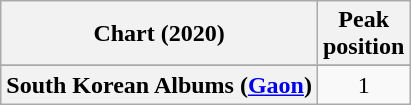<table class="wikitable sortable plainrowheaders" style="text-align:center">
<tr>
<th scope="col">Chart (2020)</th>
<th scope="col">Peak<br>position</th>
</tr>
<tr>
</tr>
<tr>
<th scope="row">South Korean Albums (<a href='#'>Gaon</a>)</th>
<td>1</td>
</tr>
</table>
